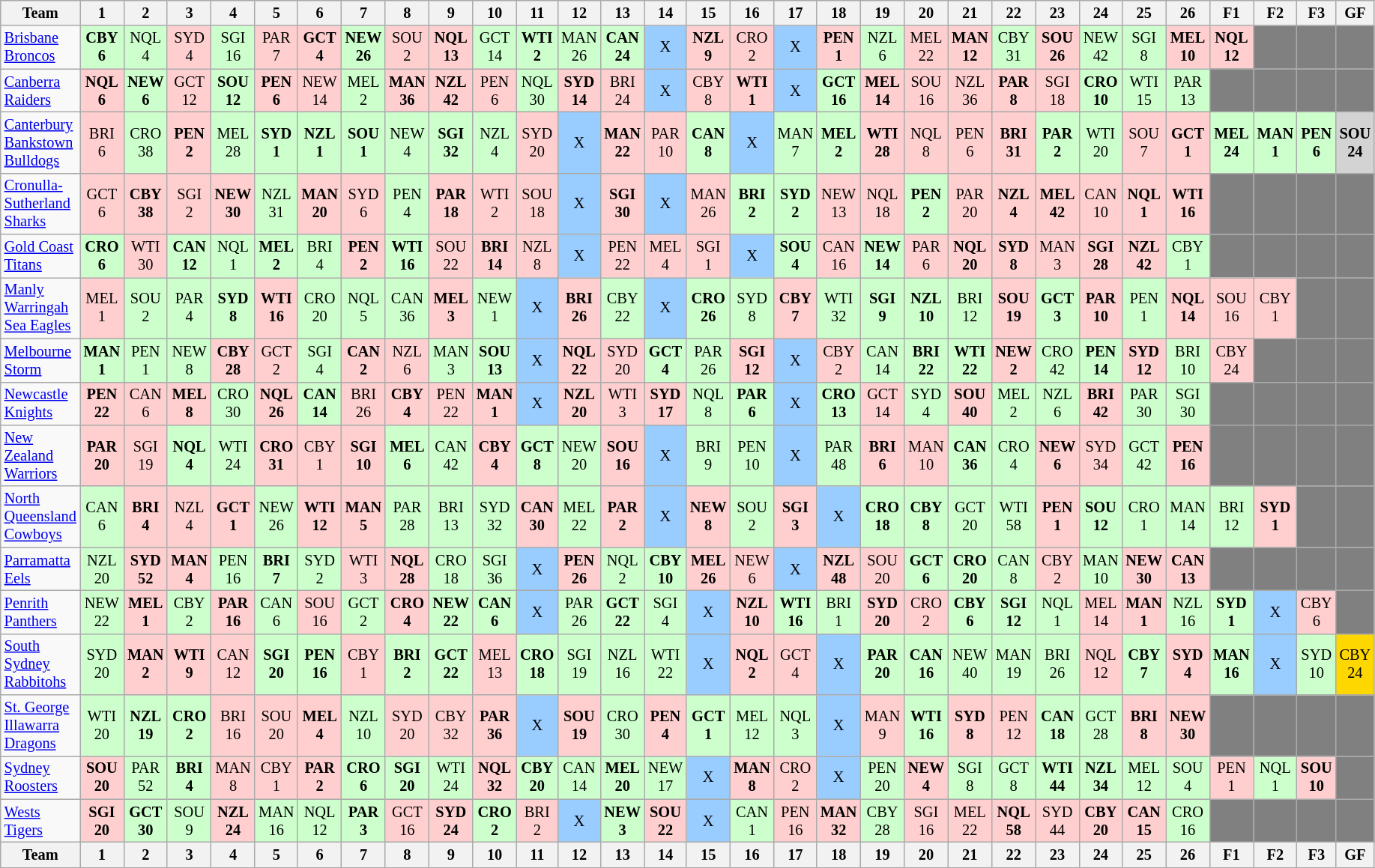<table class="wikitable sortable" style="font-size:85%; text-align:center; width:90%">
<tr valign="top">
<th valign="middle">Team</th>
<th>1</th>
<th>2</th>
<th>3</th>
<th>4</th>
<th>5</th>
<th>6</th>
<th>7</th>
<th>8</th>
<th>9</th>
<th>10</th>
<th>11</th>
<th>12</th>
<th>13</th>
<th>14</th>
<th>15</th>
<th>16</th>
<th>17</th>
<th>18</th>
<th>19</th>
<th>20</th>
<th>21</th>
<th>22</th>
<th>23</th>
<th>24</th>
<th>25</th>
<th>26</th>
<th>F1</th>
<th>F2</th>
<th>F3</th>
<th>GF</th>
</tr>
<tr>
<td align="left"><a href='#'>Brisbane Broncos</a></td>
<td style="background:#cfc;"><strong>CBY<br>6</strong></td>
<td style="background:#cfc;">NQL<br>4</td>
<td style="background:#FFCFCF;">SYD<br>4</td>
<td style="background:#cfc;">SGI<br>16</td>
<td style="background:#FFCFCF;">PAR<br>7</td>
<td style="background:#FFCFCF;"><strong>GCT<br>4</strong></td>
<td style="background:#cfc;"><strong>NEW<br>26</strong></td>
<td style="background:#FFCFCF;">SOU<br>2</td>
<td style="background:#FFCFCF;"><strong>NQL<br>13</strong></td>
<td style="background:#cfc;">GCT<br>14</td>
<td style="background:#cfc;"><strong>WTI<br>2</strong></td>
<td style="background:#cfc;">MAN<br>26</td>
<td style="background:#cfc;"><strong>CAN<br>24</strong></td>
<td style="background:#9cf;">X</td>
<td style="background:#FFCFCF;"><strong>NZL<br>9</strong></td>
<td style="background:#FFCFCF;">CRO<br>2</td>
<td style="background:#9cf;">X</td>
<td style="background:#FFCFCF;"><strong>PEN<br>1</strong></td>
<td style="background:#cfc;">NZL<br>6</td>
<td style="background:#FFCFCF;">MEL<br>22</td>
<td style="background:#FFCFCF;"><strong>MAN<br>12</strong></td>
<td style="background:#cfc;">CBY<br>31</td>
<td style="background:#FFCFCF;"><strong>SOU<br>26</strong></td>
<td style="background:#cfc;">NEW<br>42</td>
<td style="background:#cfc;">SGI<br>8</td>
<td style="background:#FFCFCF;"><strong>MEL<br>10</strong></td>
<td style="background:#FFCFCF;"><strong>NQL<br>12</strong></td>
<td style="background:grey;"></td>
<td style="background:grey;"></td>
<td style="background:grey;"></td>
</tr>
<tr>
<td align="left"><a href='#'>Canberra Raiders</a></td>
<td style="background:#FFCFCF;"><strong>NQL<br>6</strong></td>
<td style="background:#cfc;"><strong>NEW<br>6</strong></td>
<td style="background:#FFCFCF;">GCT<br>12</td>
<td style="background:#cfc;"><strong>SOU<br>12</strong></td>
<td style="background:#FFCFCF;"><strong>PEN<br>6</strong></td>
<td style="background:#FFCFCF;">NEW<br>14</td>
<td style="background:#cfc;">MEL<br>2</td>
<td style="background:#FFCFCF;"><strong>MAN<br>36</strong></td>
<td style="background:#FFCFCF;"><strong>NZL<br>42</strong></td>
<td style="background:#FFCFCF;">PEN<br>6</td>
<td style="background:#cfc;">NQL<br>30</td>
<td style="background:#FFCFCF;"><strong>SYD<br>14</strong></td>
<td style="background:#FFCFCF;">BRI<br>24</td>
<td style="background:#9cf;">X</td>
<td style="background:#FFCFCF;">CBY<br>8</td>
<td style="background:#FFCFCF;"><strong>WTI<br>1</strong></td>
<td style="background:#9cf;">X</td>
<td style="background:#cfc;"><strong>GCT<br>16</strong></td>
<td style="background:#FFCFCF;"><strong>MEL<br>14</strong></td>
<td style="background:#FFCFCF;">SOU<br>16</td>
<td style="background:#FFCFCF;">NZL<br>36</td>
<td style="background:#FFCFCF;"><strong>PAR<br>8</strong></td>
<td style="background:#FFCFCF;">SGI<br>18</td>
<td style="background:#cfc;"><strong>CRO<br>10</strong></td>
<td style="background:#cfc;">WTI<br>15</td>
<td style="background:#cfc;">PAR<br>13</td>
<td style="background:grey;"></td>
<td style="background:grey;"></td>
<td style="background:grey;"></td>
<td style="background:grey;"></td>
</tr>
<tr>
<td align="left"><a href='#'>Canterbury Bankstown Bulldogs</a></td>
<td style="background:#FFCFCF;">BRI<br>6</td>
<td style="background:#cfc;">CRO<br>38</td>
<td style="background:#FFCFCF;"><strong>PEN<br>2</strong></td>
<td style="background:#cfc;">MEL<br>28</td>
<td style="background:#cfc;"><strong>SYD<br>1</strong></td>
<td style="background:#cfc;"><strong>NZL<br>1</strong></td>
<td style="background:#cfc;"><strong>SOU<br>1</strong></td>
<td style="background:#cfc;">NEW<br>4</td>
<td style="background:#cfc;"><strong>SGI<br>32</strong></td>
<td style="background:#cfc;">NZL<br>4</td>
<td style="background:#FFCFCF;">SYD<br>20</td>
<td style="background:#9cf;">X</td>
<td style="background:#FFCFCF;"><strong>MAN<br>22</strong></td>
<td style="background:#FFCFCF;">PAR<br>10</td>
<td style="background:#cfc;"><strong>CAN<br>8</strong></td>
<td style="background:#9cf;">X</td>
<td style="background:#cfc;">MAN<br>7</td>
<td style="background:#cfc;"><strong>MEL<br>2</strong></td>
<td style="background:#FFCFCF;"><strong>WTI<br>28</strong></td>
<td style="background:#FFCFCF;">NQL<br>8</td>
<td style="background:#FFCFCF;">PEN<br>6</td>
<td style="background:#FFCFCF;"><strong>BRI<br>31</strong></td>
<td style="background:#cfc;"><strong>PAR<br>2</strong></td>
<td style="background:#cfc;">WTI<br>20</td>
<td style="background:#FFCFCF;">SOU<br>7</td>
<td style="background:#FFCFCF;"><strong>GCT<br>1</strong></td>
<td style="background:#cfc;"><strong>MEL<br>24</strong></td>
<td style="background:#cfc;"><strong>MAN<br>1</strong></td>
<td style="background:#cfc;"><strong>PEN<br>6</strong></td>
<td style="background:#D3D3D3;"><strong>SOU<br>24</strong></td>
</tr>
<tr>
<td align="left"><a href='#'>Cronulla-Sutherland Sharks</a></td>
<td style="background:#FFCFCF;">GCT<br>6</td>
<td style="background:#FFCFCF;"><strong>CBY<br>38</strong></td>
<td style="background:#FFCFCF;">SGI<br>2</td>
<td style="background:#FFCFCF;"><strong>NEW<br>30</strong></td>
<td style="background:#cfc;">NZL<br>31</td>
<td style="background:#FFCFCF;"><strong>MAN<br>20</strong></td>
<td style="background:#FFCFCF;">SYD<br>6</td>
<td style="background:#cfc;">PEN<br>4</td>
<td style="background:#FFCFCF;"><strong>PAR<br>18</strong></td>
<td style="background:#FFCFCF;">WTI<br>2</td>
<td style="background:#FFCFCF;">SOU<br>18</td>
<td style="background:#9cf;">X</td>
<td style="background:#FFCFCF;"><strong>SGI<br>30</strong></td>
<td style="background:#9cf;">X</td>
<td style="background:#FFCFCF;">MAN<br>26</td>
<td style="background:#cfc;"><strong>BRI<br>2</strong></td>
<td style="background:#cfc;"><strong>SYD<br>2</strong></td>
<td style="background:#FFCFCF;">NEW<br>13</td>
<td style="background:#FFCFCF;">NQL<br>18</td>
<td style="background:#cfc;"><strong>PEN<br>2</strong></td>
<td style="background:#FFCFCF;">PAR<br>20</td>
<td style="background:#FFCFCF;"><strong>NZL<br>4</strong></td>
<td style="background:#FFCFCF;"><strong>MEL<br>42</strong></td>
<td style="background:#FFCFCF;">CAN<br>10</td>
<td style="background:#FFCFCF;"><strong>NQL<br>1</strong></td>
<td style="background:#FFCFCF;"><strong>WTI<br>16</strong></td>
<td style="background:grey;"></td>
<td style="background:grey;"></td>
<td style="background:grey;"></td>
<td style="background:grey;"></td>
</tr>
<tr>
<td align="left"><a href='#'>Gold Coast Titans</a></td>
<td style="background:#cfc;"><strong>CRO<br>6</strong></td>
<td style="background:#FFCFCF;">WTI<br>30</td>
<td style="background:#cfc;"><strong>CAN<br>12</strong></td>
<td style="background:#cfc;">NQL<br>1</td>
<td style="background:#cfc;"><strong>MEL<br>2</strong></td>
<td style="background:#cfc;">BRI<br>4</td>
<td style="background:#FFCFCF;"><strong>PEN<br>2</strong></td>
<td style="background:#cfc;"><strong>WTI<br>16</strong></td>
<td style="background:#FFCFCF;">SOU<br>22</td>
<td style="background:#FFCFCF;"><strong>BRI<br>14</strong></td>
<td style="background:#FFCFCF;">NZL<br>8</td>
<td style="background:#9cf;">X</td>
<td style="background:#FFCFCF;">PEN<br>22</td>
<td style="background:#FFCFCF;">MEL<br>4</td>
<td style="background:#FFCFCF;">SGI<br>1</td>
<td style="background:#9cf;">X</td>
<td style="background:#cfc;"><strong>SOU<br>4</strong></td>
<td style="background:#FFCFCF;">CAN<br>16</td>
<td style="background:#cfc;"><strong>NEW<br>14</strong></td>
<td style="background:#FFCFCF;">PAR<br>6</td>
<td style="background:#FFCFCF;"><strong>NQL<br>20</strong></td>
<td style="background:#FFCFCF;"><strong>SYD<br>8</strong></td>
<td style="background:#FFCFCF;">MAN<br>3</td>
<td style="background:#FFCFCF;"><strong>SGI<br>28</strong></td>
<td style="background:#FFCFCF;"><strong>NZL<br>42</strong></td>
<td style="background:#cfc;">CBY<br>1</td>
<td style="background:grey;"></td>
<td style="background:grey;"></td>
<td style="background:grey;"></td>
<td style="background:grey;"></td>
</tr>
<tr>
<td align="left"><a href='#'>Manly Warringah Sea Eagles</a></td>
<td style="background:#FFCFCF;">MEL<br>1</td>
<td style="background:#cfc;">SOU<br>2</td>
<td style="background:#cfc;">PAR<br>4</td>
<td style="background:#cfc;"><strong>SYD<br>8</strong></td>
<td style="background:#FFCFCF;"><strong>WTI<br>16</strong></td>
<td style="background:#cfc;">CRO<br>20</td>
<td style="background:#cfc;">NQL<br>5</td>
<td style="background:#cfc;">CAN<br>36</td>
<td style="background:#FFCFCF;"><strong>MEL<br>3</strong></td>
<td style="background:#cfc;">NEW<br>1</td>
<td style="background:#9cf;">X</td>
<td style="background:#FFCFCF;"><strong>BRI<br>26</strong></td>
<td style="background:#cfc;">CBY<br>22</td>
<td style="background:#9cf;">X</td>
<td style="background:#cfc;"><strong>CRO<br>26</strong></td>
<td style="background:#cfc;">SYD<br>8</td>
<td style="background:#FFCFCF;"><strong>CBY<br>7</strong></td>
<td style="background:#cfc;">WTI<br>32</td>
<td style="background:#cfc;"><strong>SGI<br>9</strong></td>
<td style="background:#cfc;"><strong>NZL<br>10</strong></td>
<td style="background:#cfc;">BRI<br>12</td>
<td style="background:#FFCFCF;"><strong>SOU<br>19</strong></td>
<td style="background:#cfc;"><strong>GCT<br>3</strong></td>
<td style="background:#FFCFCF;"><strong>PAR<br>10</strong></td>
<td style="background:#cfc;">PEN<br>1</td>
<td style="background:#FFCFCF;"><strong>NQL<br>14</strong></td>
<td style="background:#FFCFCF;">SOU<br>16</td>
<td style="background:#FFCFCF;">CBY<br>1</td>
<td style="background:grey;"></td>
<td style="background:grey;"></td>
</tr>
<tr>
<td align="left"><a href='#'>Melbourne Storm</a></td>
<td style="background:#cfc;"><strong>MAN<br>1</strong></td>
<td style="background:#cfc;">PEN<br>1</td>
<td style="background:#cfc;">NEW<br>8</td>
<td style="background:#FFCFCF;"><strong>CBY<br>28</strong></td>
<td style="background:#FFCFCF;">GCT<br>2</td>
<td style="background:#cfc;">SGI<br>4</td>
<td style="background:#FFCFCF;"><strong>CAN<br>2</strong></td>
<td style="background:#FFCFCF;">NZL<br>6</td>
<td style="background:#cfc;">MAN<br>3</td>
<td style="background:#cfc;"><strong>SOU<br>13</strong></td>
<td style="background:#9cf;">X</td>
<td style="background:#FFCFCF;"><strong>NQL<br>22</strong></td>
<td style="background:#FFCFCF;">SYD<br>20</td>
<td style="background:#cfc;"><strong>GCT<br>4</strong></td>
<td style="background:#cfc;">PAR<br>26</td>
<td style="background:#FFCFCF;"><strong>SGI<br>12</strong></td>
<td style="background:#9cf;">X</td>
<td style="background:#FFCFCF;">CBY<br>2</td>
<td style="background:#cfc;">CAN<br>14</td>
<td style="background:#cfc;"><strong>BRI<br>22</strong></td>
<td style="background:#cfc;"><strong>WTI<br>22</strong></td>
<td style="background:#FFCFCF;"><strong>NEW<br>2</strong></td>
<td style="background:#cfc;">CRO<br>42</td>
<td style="background:#cfc;"><strong>PEN<br>14</strong></td>
<td style="background:#FFCFCF;"><strong>SYD<br>12</strong></td>
<td style="background:#cfc;">BRI<br>10</td>
<td style="background:#FFCFCF;">CBY<br>24</td>
<td style="background:grey;"></td>
<td style="background:grey;"></td>
<td style="background:grey;"></td>
</tr>
<tr>
<td align="left"><a href='#'>Newcastle Knights</a></td>
<td style="background:#FFCFCF;"><strong>PEN<br>22</strong></td>
<td style="background:#FFCFCF;">CAN<br>6</td>
<td style="background:#FFCFCF;"><strong>MEL<br>8</strong></td>
<td style="background:#cfc;">CRO<br>30</td>
<td style="background:#FFCFCF;"><strong>NQL<br>26</strong></td>
<td style="background:#cfc;"><strong>CAN<br>14</strong></td>
<td style="background:#FFCFCF;">BRI<br>26</td>
<td style="background:#FFCFCF;"><strong>CBY<br>4</strong></td>
<td style="background:#FFCFCF;">PEN<br>22</td>
<td style="background:#FFCFCF;"><strong>MAN<br>1</strong></td>
<td style="background:#9cf;">X</td>
<td style="background:#FFCFCF;"><strong>NZL<br>20</strong></td>
<td style="background:#FFCFCF;">WTI<br>3</td>
<td style="background:#FFCFCF;"><strong>SYD<br>17</strong></td>
<td style="background:#cfc;">NQL<br>8</td>
<td style="background:#cfc;"><strong>PAR<br>6</strong></td>
<td style="background:#9cf;">X</td>
<td style="background:#cfc;"><strong>CRO<br>13</strong></td>
<td style="background:#FFCFCF;">GCT<br>14</td>
<td style="background:#cfc;">SYD<br>4</td>
<td style="background:#FFCFCF;"><strong>SOU<br>40</strong></td>
<td style="background:#cfc;">MEL<br>2</td>
<td style="background:#cfc;">NZL<br>6</td>
<td style="background:#FFCFCF;"><strong>BRI<br>42</strong></td>
<td style="background:#cfc;">PAR<br>30</td>
<td style="background:#cfc;">SGI<br>30</td>
<td style="background:grey;"></td>
<td style="background:grey;"></td>
<td style="background:grey;"></td>
<td style="background:grey;"></td>
</tr>
<tr>
<td align="left"><a href='#'>New Zealand Warriors</a></td>
<td style="background:#FFCFCF;"><strong>PAR<br>20</strong></td>
<td style="background:#FFCFCF;">SGI<br>19</td>
<td style="background:#cfc;"><strong>NQL<br>4</strong></td>
<td style="background:#cfc;">WTI<br>24</td>
<td style="background:#FFCFCF;"><strong>CRO<br>31</strong></td>
<td style="background:#FFCFCF;">CBY<br>1</td>
<td style="background:#FFCFCF;"><strong>SGI<br>10</strong></td>
<td style="background:#cfc;"><strong>MEL<br>6</strong></td>
<td style="background:#cfc;">CAN<br>42</td>
<td style="background:#FFCFCF;"><strong>CBY<br>4</strong></td>
<td style="background:#cfc;"><strong>GCT<br>8</strong></td>
<td style="background:#cfc;">NEW<br>20</td>
<td style="background:#FFCFCF;"><strong>SOU<br>16</strong></td>
<td style="background:#9cf;">X</td>
<td style="background:#cfc;">BRI<br>9</td>
<td style="background:#cfc;">PEN<br>10</td>
<td style="background:#9cf;">X</td>
<td style="background:#cfc;">PAR<br>48</td>
<td style="background:#FFCFCF;"><strong>BRI<br>6</strong></td>
<td style="background:#FFCFCF;">MAN<br>10</td>
<td style="background:#cfc;"><strong>CAN<br>36</strong></td>
<td style="background:#cfc;">CRO<br>4</td>
<td style="background:#FFCFCF;"><strong>NEW<br>6</strong></td>
<td style="background:#FFCFCF;">SYD<br>34</td>
<td style="background:#cfc;">GCT<br>42</td>
<td style="background:#FFCFCF;"><strong>PEN<br>16</strong></td>
<td style="background:grey;"></td>
<td style="background:grey;"></td>
<td style="background:grey;"></td>
<td style="background:grey;"></td>
</tr>
<tr>
<td align="left"><a href='#'>North Queensland Cowboys</a></td>
<td style="background:#cfc;">CAN<br>6</td>
<td style="background:#FFCFCF;"><strong>BRI<br>4</strong></td>
<td style="background:#FFCFCF;">NZL<br>4</td>
<td style="background:#FFCFCF;"><strong>GCT<br>1</strong></td>
<td style="background:#cfc;">NEW<br>26</td>
<td style="background:#FFCFCF;"><strong>WTI<br>12</strong></td>
<td style="background:#FFCFCF;"><strong>MAN<br>5</strong></td>
<td style="background:#cfc;">PAR<br>28</td>
<td style="background:#cfc;">BRI<br>13</td>
<td style="background:#cfc;">SYD<br>32</td>
<td style="background:#FFCFCF;"><strong>CAN<br>30</strong></td>
<td style="background:#cfc;">MEL<br>22</td>
<td style="background:#FFCFCF;"><strong>PAR<br>2</strong></td>
<td style="background:#9cf;">X</td>
<td style="background:#FFCFCF;"><strong>NEW<br>8</strong></td>
<td style="background:#cfc;">SOU<br>2</td>
<td style="background:#FFCFCF;"><strong>SGI<br>3</strong></td>
<td style="background:#9cf;">X</td>
<td style="background:#cfc;"><strong>CRO<br>18</strong></td>
<td style="background:#cfc;"><strong>CBY<br>8</strong></td>
<td style="background:#cfc;">GCT<br>20</td>
<td style="background:#cfc;">WTI<br>58</td>
<td style="background:#FFCFCF;"><strong>PEN<br>1</strong></td>
<td style="background:#cfc;"><strong>SOU<br>12</strong></td>
<td style="background:#cfc;">CRO<br>1</td>
<td style="background:#cfc;">MAN<br>14</td>
<td style="background:#cfc;">BRI<br>12</td>
<td style="background:#FFCFCF;"><strong>SYD<br>1</strong></td>
<td style="background:grey;"></td>
<td style="background:grey;"></td>
</tr>
<tr>
<td align="left"><a href='#'>Parramatta Eels</a></td>
<td style="background:#cfc;">NZL<br>20</td>
<td style="background:#FFCFCF;"><strong>SYD<br>52</strong></td>
<td style="background:#FFCFCF;"><strong>MAN<br>4</strong></td>
<td style="background:#cfc;">PEN<br>16</td>
<td style="background:#cfc;"><strong>BRI<br>7</strong></td>
<td style="background:#cfc;">SYD<br>2</td>
<td style="background:#FFCFCF;">WTI<br>3</td>
<td style="background:#FFCFCF;"><strong>NQL<br>28</strong></td>
<td style="background:#cfc;">CRO<br>18</td>
<td style="background:#cfc;">SGI<br>36</td>
<td style="background:#9cf;">X</td>
<td style="background:#FFCFCF;"><strong>PEN<br>26</strong></td>
<td style="background:#cfc;">NQL<br>2</td>
<td style="background:#cfc;"><strong>CBY<br>10</strong></td>
<td style="background:#FFCFCF;"><strong>MEL<br>26</strong></td>
<td style="background:#FFCFCF;">NEW<br>6</td>
<td style="background:#9cf;">X</td>
<td style="background:#FFCFCF;"><strong>NZL<br>48</strong></td>
<td style="background:#FFCFCF;">SOU<br>20</td>
<td style="background:#cfc;"><strong>GCT<br>6</strong></td>
<td style="background:#cfc;"><strong>CRO<br>20</strong></td>
<td style="background:#cfc;">CAN<br>8</td>
<td style="background:#FFCFCF;">CBY<br>2</td>
<td style="background:#cfc;">MAN<br>10</td>
<td style="background:#FFCFCF;"><strong>NEW<br>30</strong></td>
<td style="background:#FFCFCF;"><strong>CAN<br>13</strong></td>
<td style="background:grey;"></td>
<td style="background:grey;"></td>
<td style="background:grey;"></td>
<td style="background:grey;"></td>
</tr>
<tr>
<td align="left"><a href='#'>Penrith Panthers</a></td>
<td style="background:#cfc;">NEW<br>22</td>
<td style="background:#FFCFCF;"><strong>MEL<br>1</strong></td>
<td style="background:#cfc;">CBY<br>2</td>
<td style="background:#FFCFCF;"><strong>PAR<br>16</strong></td>
<td style="background:#cfc;">CAN<br>6</td>
<td style="background:#FFCFCF;">SOU<br>16</td>
<td style="background:#cfc;">GCT<br>2</td>
<td style="background:#FFCFCF;"><strong>CRO<br>4</strong></td>
<td style="background:#cfc;"><strong>NEW<br>22</strong></td>
<td style="background:#cfc;"><strong>CAN<br>6</strong></td>
<td style="background:#9cf;">X</td>
<td style="background:#cfc;">PAR<br>26</td>
<td style="background:#cfc;"><strong>GCT<br>22</strong></td>
<td style="background:#cfc;">SGI<br>4</td>
<td style="background:#9cf;">X</td>
<td style="background:#FFCFCF;"><strong>NZL<br>10</strong></td>
<td style="background:#cfc;"><strong>WTI<br>16</strong></td>
<td style="background:#cfc;">BRI<br>1</td>
<td style="background:#FFCFCF;"><strong>SYD<br>20</strong></td>
<td style="background:#FFCFCF;">CRO<br>2</td>
<td style="background:#cfc;"><strong>CBY<br>6</strong></td>
<td style="background:#cfc;"><strong>SGI<br>12</strong></td>
<td style="background:#cfc;">NQL<br>1</td>
<td style="background:#FFCFCF;">MEL<br>14</td>
<td style="background:#FFCFCF;"><strong>MAN<br>1</strong></td>
<td style="background:#cfc;">NZL<br>16</td>
<td style="background:#cfc;"><strong>SYD<br>1</strong></td>
<td style="background:#9cf;">X</td>
<td style="background:#FFCFCF;">CBY<br>6</td>
<td style="background:grey;"></td>
</tr>
<tr>
<td align="left"><a href='#'>South Sydney Rabbitohs</a></td>
<td style="background:#cfc;">SYD<br>20</td>
<td style="background:#FFCFCF;"><strong>MAN<br>2</strong></td>
<td style="background:#FFCFCF;"><strong>WTI<br>9</strong></td>
<td style="background:#FFCFCF;">CAN<br>12</td>
<td style="background:#cfc;"><strong>SGI<br>20</strong></td>
<td style="background:#cfc;"><strong>PEN<br>16</strong></td>
<td style="background:#FFCFCF;">CBY<br>1</td>
<td style="background:#cfc;"><strong>BRI<br>2</strong></td>
<td style="background:#cfc;"><strong>GCT<br>22</strong></td>
<td style="background:#FFCFCF;">MEL<br>13</td>
<td style="background:#cfc;"><strong>CRO<br>18</strong></td>
<td style="background:#cfc;">SGI<br>19</td>
<td style="background:#cfc;">NZL<br>16</td>
<td style="background:#cfc;">WTI<br>22</td>
<td style="background:#9cf;">X</td>
<td style="background:#FFCFCF;"><strong>NQL<br>2</strong></td>
<td style="background:#FFCFCF;">GCT<br>4</td>
<td style="background:#9cf;">X</td>
<td style="background:#cfc;"><strong>PAR<br>20</strong></td>
<td style="background:#cfc;"><strong>CAN<br>16</strong></td>
<td style="background:#cfc;">NEW<br>40</td>
<td style="background:#cfc;">MAN<br>19</td>
<td style="background:#cfc;">BRI<br>26</td>
<td style="background:#FFCFCF;">NQL<br>12</td>
<td style="background:#cfc;"><strong>CBY<br>7</strong></td>
<td style="background:#FFCFCF;"><strong>SYD<br>4</strong></td>
<td style="background:#cfc;"><strong>MAN<br>16</strong></td>
<td style="background:#9cf;">X</td>
<td style="background:#cfc;">SYD<br>10</td>
<td style="background:gold;">CBY<br>24</td>
</tr>
<tr>
<td align="left"><a href='#'>St. George Illawarra Dragons</a></td>
<td style="background:#cfc;">WTI<br>20</td>
<td style="background:#cfc;"><strong>NZL<br>19</strong></td>
<td style="background:#cfc;"><strong>CRO<br>2</strong></td>
<td style="background:#FFCFCF;">BRI<br>16</td>
<td style="background:#FFCFCF;">SOU<br>20</td>
<td style="background:#FFCFCF;"><strong>MEL<br>4</strong></td>
<td style="background:#cfc;">NZL<br>10</td>
<td style="background:#FFCFCF;">SYD<br>20</td>
<td style="background:#FFCFCF;">CBY<br>32</td>
<td style="background:#FFCFCF;"><strong>PAR<br>36</strong></td>
<td style="background:#9cf;">X</td>
<td style="background:#FFCFCF;"><strong>SOU<br>19</strong></td>
<td style="background:#cfc;">CRO<br>30</td>
<td style="background:#FFCFCF;"><strong>PEN<br>4</strong></td>
<td style="background:#cfc;"><strong>GCT<br>1</strong></td>
<td style="background:#cfc;">MEL<br>12</td>
<td style="background:#cfc;">NQL<br>3</td>
<td style="background:#9cf;">X</td>
<td style="background:#FFCFCF;">MAN<br>9</td>
<td style="background:#cfc;"><strong>WTI<br>16</strong></td>
<td style="background:#FFCFCF;"><strong>SYD<br>8</strong></td>
<td style="background:#FFCFCF;">PEN<br>12</td>
<td style="background:#cfc;"><strong>CAN<br>18</strong></td>
<td style="background:#cfc;">GCT<br>28</td>
<td style="background:#FFCFCF;"><strong>BRI<br>8</strong></td>
<td style="background:#FFCFCF;"><strong>NEW<br>30</strong></td>
<td style="background:grey;"></td>
<td style="background:grey;"></td>
<td style="background:grey;"></td>
<td style="background:grey;"></td>
</tr>
<tr>
<td align="left"><a href='#'>Sydney Roosters</a></td>
<td style="background:#FFCFCF;"><strong>SOU<br>20</strong></td>
<td style="background:#cfc;">PAR<br>52</td>
<td style="background:#cfc;"><strong>BRI<br>4</strong></td>
<td style="background:#FFCFCF;">MAN<br>8</td>
<td style="background:#FFCFCF;">CBY<br>1</td>
<td style="background:#FFCFCF;"><strong>PAR<br>2</strong></td>
<td style="background:#cfc;"><strong>CRO<br>6</strong></td>
<td style="background:#cfc;"><strong>SGI<br>20</strong></td>
<td style="background:#cfc;">WTI<br>24</td>
<td style="background:#FFCFCF;"><strong>NQL<br>32</strong></td>
<td style="background:#cfc;"><strong>CBY<br>20</strong></td>
<td style="background:#cfc;">CAN<br>14</td>
<td style="background:#cfc;"><strong>MEL<br>20</strong></td>
<td style="background:#cfc;">NEW<br>17</td>
<td style="background:#9cf;">X</td>
<td style="background:#FFCFCF;"><strong>MAN<br>8</strong></td>
<td style="background:#FFCFCF;">CRO<br>2</td>
<td style="background:#9cf;">X</td>
<td style="background:#cfc;">PEN<br>20</td>
<td style="background:#FFCFCF;"><strong>NEW<br>4</strong></td>
<td style="background:#cfc;">SGI<br>8</td>
<td style="background:#cfc;">GCT<br>8</td>
<td style="background:#cfc;"><strong>WTI<br>44</strong></td>
<td style="background:#cfc;"><strong>NZL<br>34</strong></td>
<td style="background:#cfc;">MEL<br>12</td>
<td style="background:#cfc;">SOU<br>4</td>
<td style="background:#FFCFCF;">PEN<br>1</td>
<td style="background:#cfc;">NQL<br>1</td>
<td style="background:#FFCFCF;"><strong>SOU<br>10</strong></td>
<td style="background:grey;"></td>
</tr>
<tr>
<td align="left"><a href='#'>Wests Tigers</a></td>
<td style="background:#FFCFCF;"><strong>SGI<br>20</strong></td>
<td style="background:#cfc;"><strong>GCT<br>30</strong></td>
<td style="background:#cfc;">SOU<br>9</td>
<td style="background:#FFCFCF;"><strong>NZL<br>24</strong></td>
<td style="background:#cfc;">MAN<br>16</td>
<td style="background:#cfc;">NQL<br>12</td>
<td style="background:#cfc;"><strong>PAR<br>3</strong></td>
<td style="background:#FFCFCF;">GCT<br>16</td>
<td style="background:#FFCFCF;"><strong>SYD<br>24</strong></td>
<td style="background:#cfc;"><strong>CRO<br>2</strong></td>
<td style="background:#FFCFCF;">BRI<br>2</td>
<td style="background:#9cf;">X</td>
<td style="background:#cfc;"><strong>NEW<br>3</strong></td>
<td style="background:#FFCFCF;"><strong>SOU<br>22</strong></td>
<td style="background:#9cf;">X</td>
<td style="background:#cfc;">CAN<br>1</td>
<td style="background:#FFCFCF;">PEN<br>16</td>
<td style="background:#FFCFCF;"><strong>MAN<br>32</strong></td>
<td style="background:#cfc;">CBY<br>28</td>
<td style="background:#FFCFCF;">SGI<br>16</td>
<td style="background:#FFCFCF;">MEL<br>22</td>
<td style="background:#FFCFCF;"><strong>NQL<br>58</strong></td>
<td style="background:#FFCFCF;">SYD<br>44</td>
<td style="background:#FFCFCF;"><strong>CBY<br>20</strong></td>
<td style="background:#FFCFCF;"><strong>CAN<br>15</strong></td>
<td style="background:#cfc;">CRO<br>16</td>
<td style="background:grey;"></td>
<td style="background:grey;"></td>
<td style="background:grey;"></td>
<td style="background:grey;"></td>
</tr>
<tr valign="top">
<th valign="middle">Team</th>
<th>1</th>
<th>2</th>
<th>3</th>
<th>4</th>
<th>5</th>
<th>6</th>
<th>7</th>
<th>8</th>
<th>9</th>
<th>10</th>
<th>11</th>
<th>12</th>
<th>13</th>
<th>14</th>
<th>15</th>
<th>16</th>
<th>17</th>
<th>18</th>
<th>19</th>
<th>20</th>
<th>21</th>
<th>22</th>
<th>23</th>
<th>24</th>
<th>25</th>
<th>26</th>
<th>F1</th>
<th>F2</th>
<th>F3</th>
<th>GF</th>
</tr>
</table>
